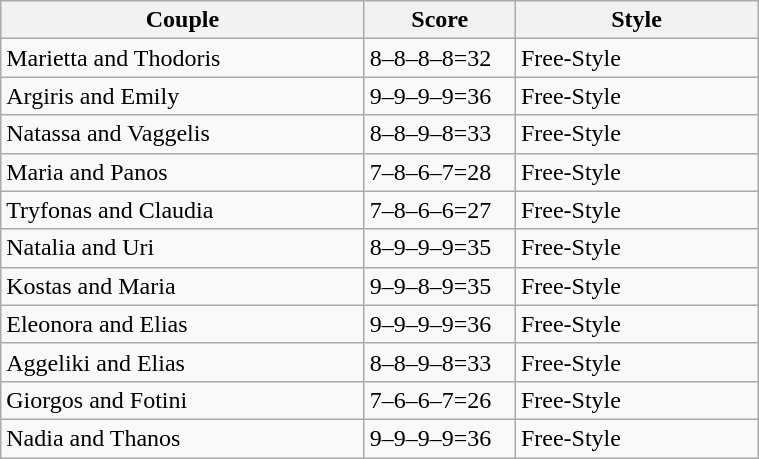<table class="wikitable" style="width:40%;">
<tr>
<th style="width:15%;">Couple</th>
<th style="width:5%;">Score</th>
<th style="width:10%;">Style</th>
</tr>
<tr>
<td>Marietta and Thodoris</td>
<td>8–8–8–8=32</td>
<td>Free-Style</td>
</tr>
<tr>
<td>Argiris and Emily</td>
<td>9–9–9–9=36</td>
<td>Free-Style</td>
</tr>
<tr>
<td>Natassa and Vaggelis</td>
<td>8–8–9–8=33</td>
<td>Free-Style</td>
</tr>
<tr>
<td>Maria and Panos</td>
<td>7–8–6–7=28</td>
<td>Free-Style</td>
</tr>
<tr>
<td>Tryfonas and Claudia</td>
<td>7–8–6–6=27</td>
<td>Free-Style</td>
</tr>
<tr>
<td>Natalia and Uri</td>
<td>8–9–9–9=35</td>
<td>Free-Style</td>
</tr>
<tr>
<td>Kostas and Maria</td>
<td>9–9–8–9=35</td>
<td>Free-Style</td>
</tr>
<tr>
<td>Eleonora and Elias</td>
<td>9–9–9–9=36</td>
<td>Free-Style</td>
</tr>
<tr>
<td>Aggeliki and Elias</td>
<td>8–8–9–8=33</td>
<td>Free-Style</td>
</tr>
<tr>
<td>Giorgos and Fotini</td>
<td>7–6–6–7=26</td>
<td>Free-Style</td>
</tr>
<tr>
<td>Nadia and Thanos</td>
<td>9–9–9–9=36</td>
<td>Free-Style</td>
</tr>
</table>
